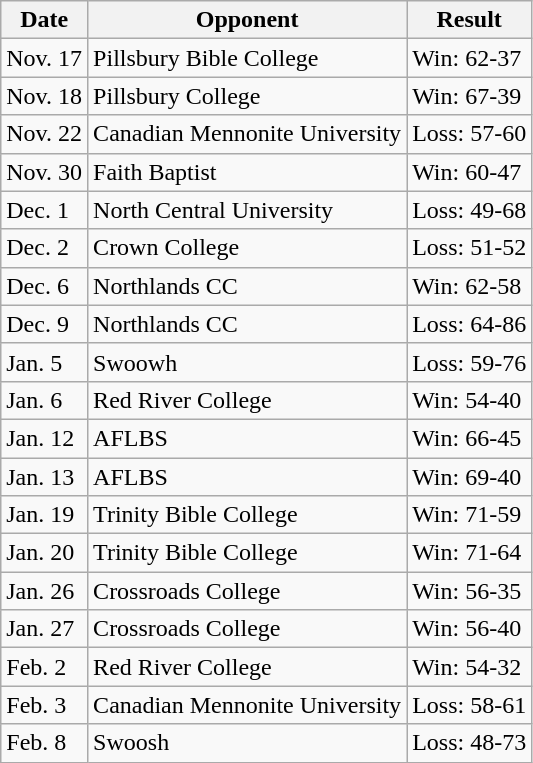<table class="wikitable">
<tr>
<th>Date</th>
<th>Opponent</th>
<th>Result</th>
</tr>
<tr>
<td>Nov. 17</td>
<td>Pillsbury Bible College</td>
<td>Win: 62-37</td>
</tr>
<tr>
<td>Nov. 18</td>
<td>Pillsbury College</td>
<td>Win: 67-39</td>
</tr>
<tr>
<td>Nov. 22</td>
<td>Canadian Mennonite University</td>
<td>Loss: 57-60</td>
</tr>
<tr>
<td>Nov. 30</td>
<td>Faith Baptist</td>
<td>Win: 60-47</td>
</tr>
<tr>
<td>Dec. 1</td>
<td>North Central University</td>
<td>Loss: 49-68</td>
</tr>
<tr>
<td>Dec. 2</td>
<td>Crown College</td>
<td>Loss: 51-52</td>
</tr>
<tr>
<td>Dec. 6</td>
<td>Northlands CC</td>
<td>Win: 62-58</td>
</tr>
<tr>
<td>Dec. 9</td>
<td>Northlands CC</td>
<td>Loss: 64-86</td>
</tr>
<tr>
<td>Jan. 5</td>
<td>Swoowh</td>
<td>Loss: 59-76</td>
</tr>
<tr>
<td>Jan. 6</td>
<td>Red River College</td>
<td>Win: 54-40</td>
</tr>
<tr>
<td>Jan. 12</td>
<td>AFLBS</td>
<td>Win: 66-45</td>
</tr>
<tr>
<td>Jan. 13</td>
<td>AFLBS</td>
<td>Win: 69-40</td>
</tr>
<tr>
<td>Jan. 19</td>
<td>Trinity Bible College</td>
<td>Win: 71-59</td>
</tr>
<tr>
<td>Jan. 20</td>
<td>Trinity Bible College</td>
<td>Win: 71-64</td>
</tr>
<tr>
<td>Jan. 26</td>
<td>Crossroads College</td>
<td>Win: 56-35</td>
</tr>
<tr>
<td>Jan. 27</td>
<td>Crossroads College</td>
<td>Win: 56-40</td>
</tr>
<tr>
<td>Feb. 2</td>
<td>Red River College</td>
<td>Win: 54-32</td>
</tr>
<tr>
<td>Feb. 3</td>
<td>Canadian Mennonite University</td>
<td>Loss: 58-61</td>
</tr>
<tr>
<td>Feb. 8</td>
<td>Swoosh</td>
<td>Loss: 48-73</td>
</tr>
</table>
